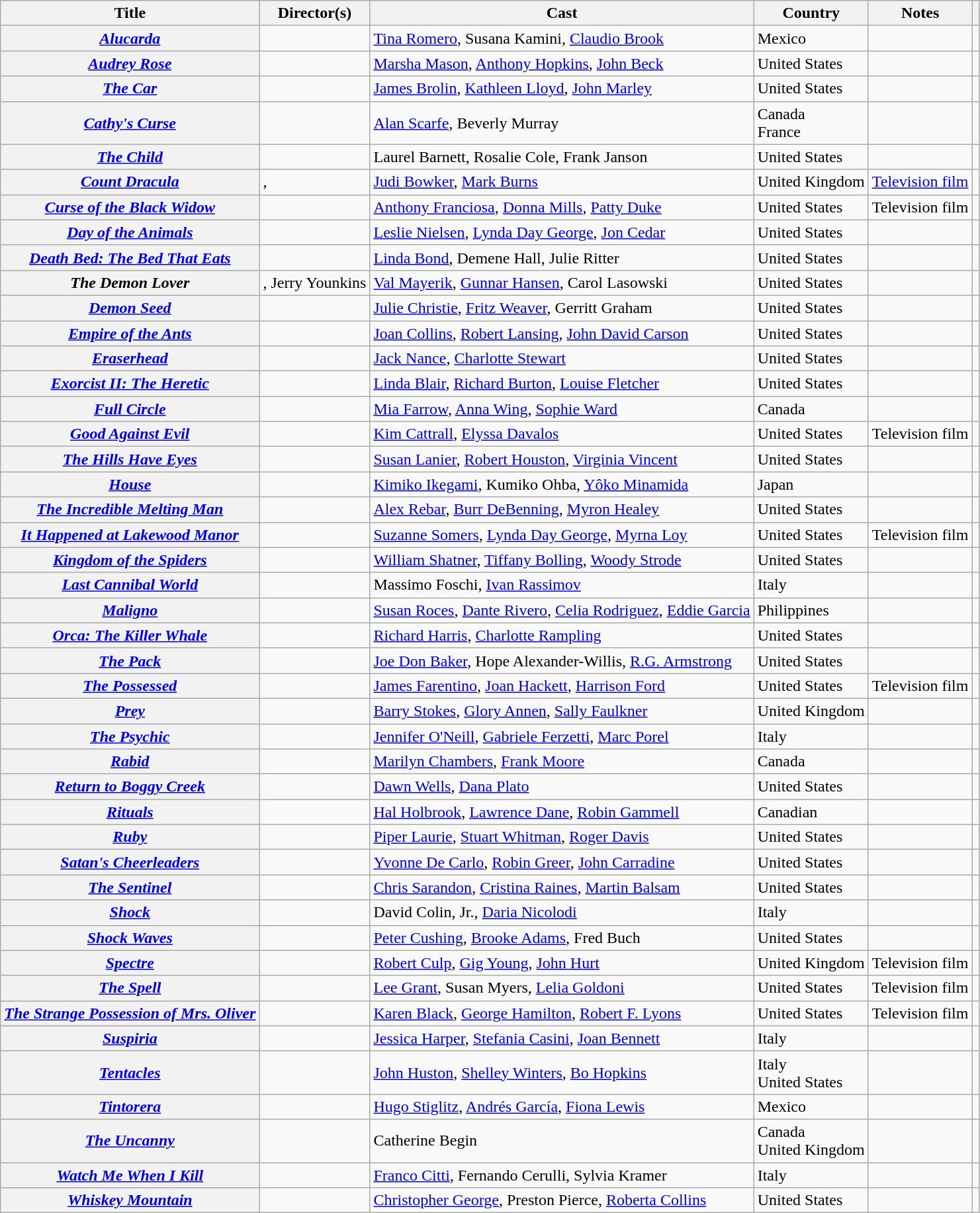<table class="wikitable sortable">
<tr>
<th scope="col">Title</th>
<th scope="col">Director(s)</th>
<th scope="col" class="unsortable">Cast</th>
<th scope="col">Country</th>
<th scope="col" class="unsortable">Notes</th>
<th scope="col" class="unsortable"></th>
</tr>
<tr>
<th><em><a href='#'>Alucarda</a></em></th>
<td></td>
<td><a href='#'>Tina Romero</a>, Susana Kamini, <a href='#'>Claudio Brook</a></td>
<td>Mexico</td>
<td></td>
<td style="text-align:center;"></td>
</tr>
<tr>
<th><em><a href='#'>Audrey Rose</a></em></th>
<td></td>
<td><a href='#'>Marsha Mason</a>, <a href='#'>Anthony Hopkins</a>, <a href='#'>John Beck</a></td>
<td>United States</td>
<td></td>
<td style="text-align:center;"></td>
</tr>
<tr>
<th><em><a href='#'>The Car</a></em></th>
<td></td>
<td><a href='#'>James Brolin</a>, <a href='#'>Kathleen Lloyd</a>, <a href='#'>John Marley</a></td>
<td>United States</td>
<td></td>
<td style="text-align:center;"></td>
</tr>
<tr>
<th><em><a href='#'>Cathy's Curse</a></em></th>
<td></td>
<td><a href='#'>Alan Scarfe</a>, Beverly Murray</td>
<td>Canada<br>France</td>
<td></td>
<td style="text-align:center;"></td>
</tr>
<tr>
<th><em><a href='#'>The Child</a></em></th>
<td></td>
<td>Laurel Barnett, Rosalie Cole, Frank Janson</td>
<td>United States</td>
<td></td>
<td style="text-align:center;"></td>
</tr>
<tr>
<th><em><a href='#'>Count Dracula</a></em></th>
<td>, </td>
<td><a href='#'>Judi Bowker</a>, <a href='#'>Mark Burns</a></td>
<td>United Kingdom</td>
<td><a href='#'>Television film</a></td>
<td style="text-align:center;"></td>
</tr>
<tr>
<th><em><a href='#'>Curse of the Black Widow</a></em></th>
<td></td>
<td><a href='#'>Anthony Franciosa</a>, <a href='#'>Donna Mills</a>, <a href='#'>Patty Duke</a></td>
<td>United States</td>
<td>Television film<br></td>
<td style="text-align:center;"></td>
</tr>
<tr>
<th><em><a href='#'>Day of the Animals</a></em></th>
<td></td>
<td><a href='#'>Leslie Nielsen</a>, <a href='#'>Lynda Day George</a>, <a href='#'>Jon Cedar</a></td>
<td>United States</td>
<td></td>
<td style="text-align:center;"></td>
</tr>
<tr>
<th><em><a href='#'>Death Bed: The Bed That Eats</a></em></th>
<td></td>
<td><a href='#'>Linda Bond</a>, Demene Hall, Julie Ritter</td>
<td>United States</td>
<td></td>
<td style="text-align:center;"></td>
</tr>
<tr>
<th><em>The Demon Lover</em></th>
<td>, Jerry Younkins</td>
<td><a href='#'>Val Mayerik</a>, <a href='#'>Gunnar Hansen</a>, Carol Lasowski</td>
<td>United States</td>
<td></td>
<td style="text-align:center;"></td>
</tr>
<tr>
<th><em><a href='#'>Demon Seed</a></em></th>
<td></td>
<td><a href='#'>Julie Christie</a>, <a href='#'>Fritz Weaver</a>, Gerritt Graham</td>
<td>United States</td>
<td></td>
<td style="text-align:center;"></td>
</tr>
<tr>
<th><em><a href='#'>Empire of the Ants</a></em></th>
<td></td>
<td><a href='#'>Joan Collins</a>, <a href='#'>Robert Lansing</a>, <a href='#'>John David Carson</a></td>
<td>United States</td>
<td></td>
<td style="text-align:center;"></td>
</tr>
<tr>
<th><em><a href='#'>Eraserhead</a></em></th>
<td></td>
<td><a href='#'>Jack Nance</a>, <a href='#'>Charlotte Stewart</a></td>
<td>United States</td>
<td></td>
<td style="text-align:center;"></td>
</tr>
<tr>
<th><em><a href='#'>Exorcist II: The Heretic</a></em></th>
<td></td>
<td><a href='#'>Linda Blair</a>, <a href='#'>Richard Burton</a>, <a href='#'>Louise Fletcher</a></td>
<td>United States</td>
<td></td>
<td style="text-align:center;"></td>
</tr>
<tr>
<th><em><a href='#'>Full Circle</a></em></th>
<td></td>
<td><a href='#'>Mia Farrow</a>, <a href='#'>Anna Wing</a>, <a href='#'>Sophie Ward</a></td>
<td>Canada<br></td>
<td></td>
<td style="text-align:center;"></td>
</tr>
<tr>
<th><em><a href='#'>Good Against Evil</a></em></th>
<td></td>
<td><a href='#'>Kim Cattrall</a>, <a href='#'>Elyssa Davalos</a></td>
<td>United States</td>
<td>Television film</td>
<td style="text-align:center;"></td>
</tr>
<tr>
<th><em><a href='#'>The Hills Have Eyes</a></em></th>
<td></td>
<td><a href='#'>Susan Lanier</a>, <a href='#'>Robert Houston</a>, <a href='#'>Virginia Vincent</a></td>
<td>United States</td>
<td></td>
<td style="text-align:center;"></td>
</tr>
<tr>
<th><em><a href='#'>House</a></em></th>
<td></td>
<td><a href='#'>Kimiko Ikegami</a>, Kumiko Ohba, <a href='#'>Yôko Minamida</a></td>
<td>Japan</td>
<td></td>
<td style="text-align:center;"></td>
</tr>
<tr>
<th><em><a href='#'>The Incredible Melting Man</a></em></th>
<td></td>
<td><a href='#'>Alex Rebar</a>, <a href='#'>Burr DeBenning</a>, <a href='#'>Myron Healey</a></td>
<td>United States</td>
<td></td>
<td style="text-align:center;"></td>
</tr>
<tr>
<th><em><a href='#'>It Happened at Lakewood Manor</a></em></th>
<td></td>
<td><a href='#'>Suzanne Somers</a>, <a href='#'>Lynda Day George</a>, <a href='#'>Myrna Loy</a></td>
<td>United States</td>
<td>Television film<br> </td>
<td style="text-align:center;"></td>
</tr>
<tr>
<th><em><a href='#'>Kingdom of the Spiders</a></em></th>
<td></td>
<td><a href='#'>William Shatner</a>, <a href='#'>Tiffany Bolling</a>, <a href='#'>Woody Strode</a></td>
<td>United States</td>
<td></td>
<td style="text-align:center;"></td>
</tr>
<tr>
<th><em><a href='#'>Last Cannibal World</a></em></th>
<td></td>
<td>Massimo Foschi, <a href='#'>Ivan Rassimov</a></td>
<td>Italy</td>
<td></td>
<td style="text-align:center;"></td>
</tr>
<tr>
<th><em><a href='#'>Maligno</a></em></th>
<td></td>
<td><a href='#'>Susan Roces</a>, <a href='#'>Dante Rivero</a>, <a href='#'>Celia Rodriguez</a>, <a href='#'>Eddie Garcia</a></td>
<td>Philippines</td>
<td></td>
<td style="text-align:center;"></td>
</tr>
<tr>
<th><em><a href='#'>Orca: The Killer Whale</a></em></th>
<td></td>
<td><a href='#'>Richard Harris</a>, <a href='#'>Charlotte Rampling</a></td>
<td>United States</td>
<td></td>
<td style="text-align:center;"></td>
</tr>
<tr>
<th><em><a href='#'>The Pack</a></em></th>
<td></td>
<td><a href='#'>Joe Don Baker</a>, Hope Alexander-Willis, <a href='#'>R.G. Armstrong</a></td>
<td>United States</td>
<td></td>
<td style="text-align:center;"></td>
</tr>
<tr>
<th><em><a href='#'>The Possessed</a></em></th>
<td></td>
<td><a href='#'>James Farentino</a>, <a href='#'>Joan Hackett</a>, <a href='#'>Harrison Ford</a></td>
<td>United States</td>
<td>Television film</td>
<td style="text-align:center;"></td>
</tr>
<tr>
<th><em><a href='#'>Prey</a></em></th>
<td></td>
<td><a href='#'>Barry Stokes</a>, <a href='#'>Glory Annen</a>, <a href='#'>Sally Faulkner</a></td>
<td>United Kingdom</td>
<td></td>
<td style="text-align:center;"></td>
</tr>
<tr>
<th><em><a href='#'>The Psychic</a></em></th>
<td></td>
<td><a href='#'>Jennifer O'Neill</a>, <a href='#'>Gabriele Ferzetti</a>, <a href='#'>Marc Porel</a></td>
<td>Italy</td>
<td></td>
<td style="text-align:center;"></td>
</tr>
<tr>
<th><em><a href='#'>Rabid</a></em></th>
<td></td>
<td><a href='#'>Marilyn Chambers</a>, <a href='#'>Frank Moore</a></td>
<td>Canada</td>
<td></td>
<td style="text-align:center;"></td>
</tr>
<tr>
<th><em><a href='#'>Return to Boggy Creek</a></em></th>
<td></td>
<td><a href='#'>Dawn Wells</a>, <a href='#'>Dana Plato</a></td>
<td>United States</td>
<td></td>
<td style="text-align:center;"></td>
</tr>
<tr>
<th><em><a href='#'>Rituals</a></em></th>
<td></td>
<td><a href='#'>Hal Holbrook</a>, <a href='#'>Lawrence Dane</a>, <a href='#'>Robin Gammell</a></td>
<td>Canadian</td>
<td></td>
<td style="text-align:center;"></td>
</tr>
<tr>
<th><em><a href='#'>Ruby</a></em></th>
<td></td>
<td><a href='#'>Piper Laurie</a>, <a href='#'>Stuart Whitman</a>, <a href='#'>Roger Davis</a></td>
<td>United States</td>
<td></td>
<td style="text-align:center;"></td>
</tr>
<tr>
<th><em><a href='#'>Satan's Cheerleaders</a></em></th>
<td></td>
<td><a href='#'>Yvonne De Carlo</a>, <a href='#'>Robin Greer</a>, <a href='#'>John Carradine</a></td>
<td>United States</td>
<td></td>
<td style="text-align:center;"></td>
</tr>
<tr>
<th><em><a href='#'>The Sentinel</a></em></th>
<td></td>
<td><a href='#'>Chris Sarandon</a>, <a href='#'>Cristina Raines</a>, <a href='#'>Martin Balsam</a></td>
<td>United States</td>
<td></td>
<td style="text-align:center;"></td>
</tr>
<tr>
<th><em><a href='#'>Shock</a></em></th>
<td></td>
<td>David Colin, Jr., <a href='#'>Daria Nicolodi</a></td>
<td>Italy</td>
<td></td>
<td style="text-align:center;"></td>
</tr>
<tr>
<th><em><a href='#'>Shock Waves</a></em></th>
<td></td>
<td><a href='#'>Peter Cushing</a>, <a href='#'>Brooke Adams</a>, Fred Buch</td>
<td>United States</td>
<td></td>
<td style="text-align:center;"></td>
</tr>
<tr>
<th><em><a href='#'>Spectre</a></em></th>
<td></td>
<td><a href='#'>Robert Culp</a>, <a href='#'>Gig Young</a>, <a href='#'>John Hurt</a></td>
<td>United Kingdom</td>
<td>Television film</td>
<td style="text-align:center;"></td>
</tr>
<tr>
<th><em><a href='#'>The Spell</a></em></th>
<td></td>
<td><a href='#'>Lee Grant</a>, Susan Myers, <a href='#'>Lelia Goldoni</a></td>
<td>United States</td>
<td>Television film</td>
<td style="text-align:center;"></td>
</tr>
<tr>
<th><em><a href='#'>The Strange Possession of Mrs. Oliver</a></em></th>
<td></td>
<td><a href='#'>Karen Black</a>, <a href='#'>George Hamilton</a>, <a href='#'>Robert F. Lyons</a></td>
<td>United States</td>
<td>Television film</td>
<td style="text-align:center;"></td>
</tr>
<tr>
<th><em><a href='#'>Suspiria</a></em></th>
<td></td>
<td><a href='#'>Jessica Harper</a>, <a href='#'>Stefania Casini</a>, <a href='#'>Joan Bennett</a></td>
<td>Italy</td>
<td></td>
<td style="text-align:center;"></td>
</tr>
<tr>
<th><em><a href='#'>Tentacles</a></em></th>
<td></td>
<td><a href='#'>John Huston</a>, <a href='#'>Shelley Winters</a>, <a href='#'>Bo Hopkins</a></td>
<td>Italy<br>United States</td>
<td></td>
<td style="text-align:center;"></td>
</tr>
<tr>
<th><em><a href='#'>Tintorera</a></em></th>
<td></td>
<td><a href='#'>Hugo Stiglitz</a>, <a href='#'>Andrés García</a>, <a href='#'>Fiona Lewis</a></td>
<td>Mexico</td>
<td></td>
<td style="text-align:center;"></td>
</tr>
<tr>
<th><em><a href='#'>The Uncanny</a></em></th>
<td></td>
<td>Catherine Begin</td>
<td>Canada<br>United Kingdom</td>
<td></td>
<td style="text-align:center;"></td>
</tr>
<tr>
<th><em><a href='#'>Watch Me When I Kill</a></em></th>
<td></td>
<td><a href='#'>Franco Citti</a>, Fernando Cerulli, Sylvia Kramer</td>
<td>Italy</td>
<td></td>
<td style="text-align:center;"></td>
</tr>
<tr>
<th><em><a href='#'>Whiskey Mountain</a></em></th>
<td></td>
<td><a href='#'>Christopher George</a>, Preston Pierce, <a href='#'>Roberta Collins</a></td>
<td>United States</td>
<td></td>
<td style="text-align:center;"></td>
</tr>
</table>
